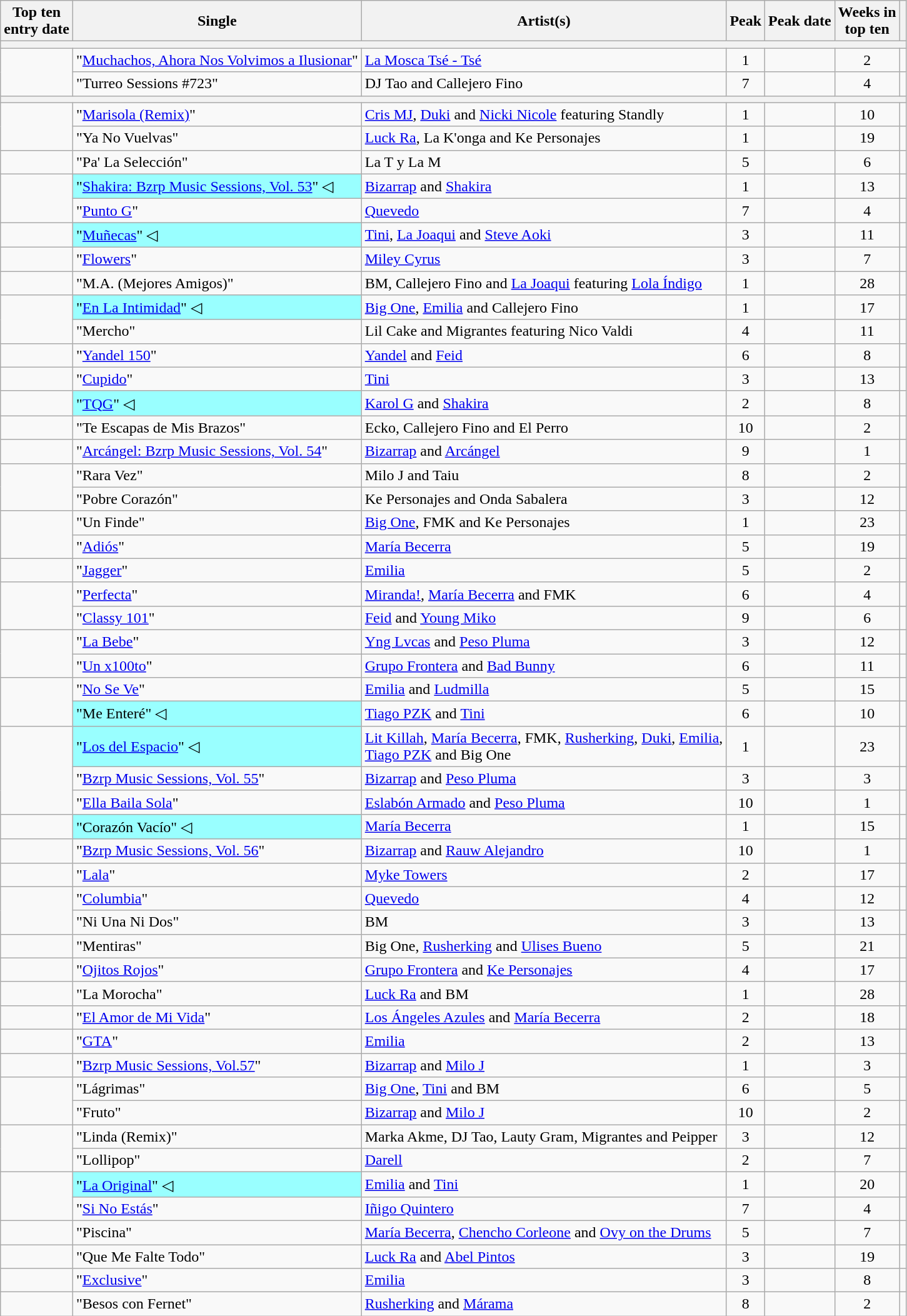<table class="wikitable sortable">
<tr>
<th>Top ten<br>entry date</th>
<th>Single</th>
<th>Artist(s)</th>
<th data-sort-type="number">Peak</th>
<th>Peak date</th>
<th data-sort-type="number">Weeks in<br>top ten</th>
<th></th>
</tr>
<tr>
<th colspan=7></th>
</tr>
<tr>
<td rowspan="2"></td>
<td>"<a href='#'>Muchachos, Ahora Nos Volvimos a Ilusionar</a>"</td>
<td><a href='#'>La Mosca Tsé - Tsé</a></td>
<td style="text-align:center;">1</td>
<td></td>
<td style="text-align:center;">2</td>
<td style="text-align:center;"></td>
</tr>
<tr>
<td>"Turreo Sessions #723"</td>
<td>DJ Tao and Callejero Fino</td>
<td style="text-align:center;">7</td>
<td></td>
<td style="text-align:center;">4</td>
<td style="text-align:center;"></td>
</tr>
<tr>
<th colspan="7"></th>
</tr>
<tr>
<td rowspan="2"></td>
<td>"<a href='#'>Marisola (Remix)</a>"</td>
<td><a href='#'>Cris MJ</a>, <a href='#'>Duki</a> and <a href='#'>Nicki Nicole</a> featuring Standly</td>
<td style="text-align:center;">1</td>
<td></td>
<td style="text-align:center;">10</td>
<td style="text-align:center;"></td>
</tr>
<tr>
<td>"Ya No Vuelvas"</td>
<td><a href='#'>Luck Ra</a>, La K'onga and Ke Personajes</td>
<td style="text-align:center;">1</td>
<td></td>
<td style="text-align:center;">19</td>
<td style="text-align:center;"></td>
</tr>
<tr>
<td></td>
<td>"Pa' La Selección"</td>
<td>La T y La M</td>
<td style="text-align:center;">5</td>
<td></td>
<td style="text-align:center;">6</td>
<td style="text-align:center;"></td>
</tr>
<tr>
<td rowspan="2"></td>
<td style="background:#9ff;">"<a href='#'>Shakira: Bzrp Music Sessions, Vol. 53</a>" ◁</td>
<td><a href='#'>Bizarrap</a> and <a href='#'>Shakira</a></td>
<td style="text-align:center;">1</td>
<td></td>
<td style="text-align:center;">13</td>
<td style="text-align:center;"></td>
</tr>
<tr>
<td>"<a href='#'>Punto G</a>"</td>
<td><a href='#'>Quevedo</a></td>
<td style="text-align:center;">7</td>
<td></td>
<td style="text-align:center;">4</td>
<td style="text-align:center;"></td>
</tr>
<tr>
<td></td>
<td style="background:#9ff;">"<a href='#'>Muñecas</a>" ◁</td>
<td><a href='#'>Tini</a>, <a href='#'>La Joaqui</a> and <a href='#'>Steve Aoki</a></td>
<td style="text-align:center;">3</td>
<td></td>
<td style="text-align:center;">11</td>
<td style="text-align:center;"></td>
</tr>
<tr>
<td></td>
<td>"<a href='#'>Flowers</a>"</td>
<td><a href='#'>Miley Cyrus</a></td>
<td style="text-align:center;">3</td>
<td></td>
<td style="text-align:center;">7</td>
<td style="text-align:center;"></td>
</tr>
<tr>
<td></td>
<td>"M.A. (Mejores Amigos)"</td>
<td>BM, Callejero Fino and <a href='#'>La Joaqui</a> featuring <a href='#'>Lola Índigo</a></td>
<td style="text-align:center;">1</td>
<td></td>
<td style="text-align:center;">28</td>
<td style="text-align:center;"></td>
</tr>
<tr>
<td rowspan="2"></td>
<td style="background:#9ff;">"<a href='#'>En La Intimidad</a>" ◁</td>
<td><a href='#'>Big One</a>, <a href='#'>Emilia</a> and Callejero Fino</td>
<td style="text-align:center;">1</td>
<td></td>
<td style="text-align:center;">17</td>
<td style="text-align:center;"></td>
</tr>
<tr>
<td>"Mercho"</td>
<td>Lil Cake and Migrantes featuring Nico Valdi</td>
<td style="text-align:center;">4</td>
<td></td>
<td style="text-align:center;">11</td>
<td style="text-align:center;"></td>
</tr>
<tr>
<td></td>
<td>"<a href='#'>Yandel 150</a>"</td>
<td><a href='#'>Yandel</a> and <a href='#'>Feid</a></td>
<td style="text-align:center;">6</td>
<td></td>
<td style="text-align:center;">8</td>
<td style="text-align:center;"></td>
</tr>
<tr>
<td></td>
<td>"<a href='#'>Cupido</a>"</td>
<td><a href='#'>Tini</a></td>
<td style="text-align:center;">3</td>
<td></td>
<td style="text-align:center;">13</td>
<td style="text-align:center;"></td>
</tr>
<tr>
<td></td>
<td style="background:#9ff;">"<a href='#'>TQG</a>" ◁</td>
<td><a href='#'>Karol G</a> and <a href='#'>Shakira</a></td>
<td style="text-align:center;">2</td>
<td></td>
<td style="text-align:center;">8</td>
<td style="text-align:center;"></td>
</tr>
<tr>
<td></td>
<td>"Te Escapas de Mis Brazos"</td>
<td>Ecko, Callejero Fino and El Perro</td>
<td style="text-align:center;">10</td>
<td></td>
<td style="text-align:center;">2</td>
<td style="text-align:center;"></td>
</tr>
<tr>
<td></td>
<td>"<a href='#'>Arcángel: Bzrp Music Sessions, Vol. 54</a>"</td>
<td><a href='#'>Bizarrap</a> and <a href='#'>Arcángel</a></td>
<td style="text-align:center;">9</td>
<td></td>
<td style="text-align:center;">1</td>
<td style="text-align:center;"></td>
</tr>
<tr>
<td rowspan="2"></td>
<td>"Rara Vez"</td>
<td>Milo J and Taiu</td>
<td style="text-align:center;">8</td>
<td></td>
<td style="text-align:center;">2</td>
<td style="text-align:center;"></td>
</tr>
<tr>
<td>"Pobre Corazón"</td>
<td>Ke Personajes and Onda Sabalera</td>
<td style="text-align:center;">3</td>
<td></td>
<td style="text-align:center;">12</td>
<td style="text-align:center;"></td>
</tr>
<tr>
<td rowspan="2"></td>
<td>"Un Finde"</td>
<td><a href='#'>Big One</a>, FMK and Ke Personajes</td>
<td style="text-align:center;">1</td>
<td></td>
<td style="text-align:center;">23</td>
<td style="text-align:center;"></td>
</tr>
<tr>
<td>"<a href='#'>Adiós</a>"</td>
<td><a href='#'>María Becerra</a></td>
<td style="text-align:center;">5</td>
<td></td>
<td style="text-align:center;">19</td>
<td style="text-align:center;"></td>
</tr>
<tr>
<td></td>
<td>"<a href='#'>Jagger</a>"</td>
<td><a href='#'>Emilia</a></td>
<td style="text-align:center;">5</td>
<td></td>
<td style="text-align:center;">2</td>
<td style="text-align:center;"></td>
</tr>
<tr>
<td rowspan="2"></td>
<td>"<a href='#'>Perfecta</a>"</td>
<td><a href='#'>Miranda!</a>, <a href='#'>María Becerra</a> and FMK</td>
<td style="text-align:center;">6</td>
<td></td>
<td style="text-align:center;">4</td>
<td style="text-align:center;"></td>
</tr>
<tr>
<td>"<a href='#'>Classy 101</a>"</td>
<td><a href='#'>Feid</a> and <a href='#'>Young Miko</a></td>
<td style="text-align:center;">9</td>
<td></td>
<td style="text-align:center;">6</td>
<td style="text-align:center;"></td>
</tr>
<tr>
<td rowspan="2"></td>
<td>"<a href='#'>La Bebe</a>"</td>
<td><a href='#'>Yng Lvcas</a> and <a href='#'>Peso Pluma</a></td>
<td style="text-align:center;">3</td>
<td></td>
<td style="text-align:center;">12</td>
<td style="text-align:center;"></td>
</tr>
<tr>
<td>"<a href='#'>Un x100to</a>"</td>
<td><a href='#'>Grupo Frontera</a> and <a href='#'>Bad Bunny</a></td>
<td style="text-align:center;">6</td>
<td></td>
<td style="text-align:center;">11</td>
<td style="text-align:center;"></td>
</tr>
<tr>
<td rowspan="2"></td>
<td>"<a href='#'>No Se Ve</a>"</td>
<td><a href='#'>Emilia</a> and <a href='#'>Ludmilla</a></td>
<td style="text-align:center;">5</td>
<td></td>
<td style="text-align:center;">15</td>
<td style="text-align:center;"></td>
</tr>
<tr>
<td style="background:#9ff;">"Me Enteré" ◁</td>
<td><a href='#'>Tiago PZK</a> and <a href='#'>Tini</a></td>
<td style="text-align:center;">6</td>
<td></td>
<td style="text-align:center;">10</td>
<td style="text-align:center;"></td>
</tr>
<tr>
<td rowspan="3"></td>
<td style="background:#9ff;">"<a href='#'>Los del Espacio</a>" ◁</td>
<td><a href='#'>Lit Killah</a>, <a href='#'>María Becerra</a>, FMK, <a href='#'>Rusherking</a>, <a href='#'>Duki</a>, <a href='#'>Emilia</a>,<br><a href='#'>Tiago PZK</a> and Big One</td>
<td style="text-align:center;">1</td>
<td></td>
<td style="text-align:center;">23</td>
<td style="text-align:center;"></td>
</tr>
<tr>
<td>"<a href='#'>Bzrp Music Sessions, Vol. 55</a>"</td>
<td><a href='#'>Bizarrap</a> and <a href='#'>Peso Pluma</a></td>
<td style="text-align:center;">3</td>
<td></td>
<td style="text-align:center;">3</td>
<td style="text-align:center;"></td>
</tr>
<tr>
<td>"<a href='#'>Ella Baila Sola</a>"</td>
<td><a href='#'>Eslabón Armado</a> and <a href='#'>Peso Pluma</a></td>
<td style="text-align:center;">10</td>
<td></td>
<td style="text-align:center;">1</td>
<td style="text-align:center;"></td>
</tr>
<tr>
<td></td>
<td style="background:#9ff;">"Corazón Vacío" ◁</td>
<td><a href='#'>María Becerra</a></td>
<td style="text-align:center;">1</td>
<td></td>
<td style="text-align:center;">15</td>
<td style="text-align:center;"></td>
</tr>
<tr>
<td></td>
<td>"<a href='#'>Bzrp Music Sessions, Vol. 56</a>"</td>
<td><a href='#'>Bizarrap</a> and <a href='#'>Rauw Alejandro</a></td>
<td style="text-align:center;">10</td>
<td></td>
<td style="text-align:center;">1</td>
<td style="text-align:center;"></td>
</tr>
<tr>
<td></td>
<td>"<a href='#'>Lala</a>"</td>
<td><a href='#'>Myke Towers</a></td>
<td style="text-align:center;">2</td>
<td></td>
<td style="text-align:center;">17</td>
<td style="text-align:center;"></td>
</tr>
<tr>
<td rowspan="2"></td>
<td>"<a href='#'>Columbia</a>"</td>
<td><a href='#'>Quevedo</a></td>
<td style="text-align:center;">4</td>
<td></td>
<td style="text-align:center;">12</td>
<td style="text-align:center;"></td>
</tr>
<tr>
<td>"Ni Una Ni Dos"</td>
<td>BM</td>
<td style="text-align:center;">3</td>
<td></td>
<td style="text-align:center;">13</td>
<td style="text-align:center;"></td>
</tr>
<tr>
<td></td>
<td>"Mentiras"</td>
<td>Big One, <a href='#'>Rusherking</a> and <a href='#'>Ulises Bueno</a></td>
<td style="text-align:center;">5</td>
<td></td>
<td style="text-align:center;">21</td>
<td style="text-align:center;"></td>
</tr>
<tr>
<td></td>
<td>"<a href='#'>Ojitos Rojos</a>"</td>
<td><a href='#'>Grupo Frontera</a> and <a href='#'>Ke Personajes</a></td>
<td style="text-align:center;">4</td>
<td></td>
<td style="text-align:center;">17</td>
<td style="text-align:center;"></td>
</tr>
<tr>
<td></td>
<td>"La Morocha"</td>
<td><a href='#'>Luck Ra</a> and BM</td>
<td style="text-align:center;">1</td>
<td></td>
<td style="text-align:center;">28</td>
<td style="text-align:center;"></td>
</tr>
<tr>
<td></td>
<td>"<a href='#'>El Amor de Mi Vida</a>"</td>
<td><a href='#'>Los Ángeles Azules</a> and <a href='#'>María Becerra</a></td>
<td style="text-align:center;">2</td>
<td></td>
<td style="text-align:center;">18</td>
<td style="text-align:center;"></td>
</tr>
<tr>
<td></td>
<td>"<a href='#'>GTA</a>"</td>
<td><a href='#'>Emilia</a></td>
<td style="text-align:center;">2</td>
<td></td>
<td style="text-align:center;">13</td>
<td style="text-align:center;"></td>
</tr>
<tr>
<td></td>
<td>"<a href='#'>Bzrp Music Sessions, Vol.57</a>"</td>
<td><a href='#'>Bizarrap</a> and <a href='#'>Milo J</a></td>
<td style="text-align:center;">1</td>
<td></td>
<td style="text-align:center;">3</td>
<td style="text-align:center;"></td>
</tr>
<tr>
<td rowspan=2"></td>
<td>"Lágrimas"</td>
<td><a href='#'>Big One</a>, <a href='#'>Tini</a> and BM</td>
<td style="text-align:center;">6</td>
<td></td>
<td style="text-align:center;">5</td>
<td style="text-align:center;"></td>
</tr>
<tr>
<td>"Fruto"</td>
<td><a href='#'>Bizarrap</a> and <a href='#'>Milo J</a></td>
<td style="text-align:center;">10</td>
<td></td>
<td style="text-align:center;">2</td>
<td style="text-align:center;"></td>
</tr>
<tr>
<td rowspan=2"></td>
<td>"Linda (Remix)"</td>
<td>Marka Akme, DJ Tao, Lauty Gram, Migrantes and Peipper</td>
<td style="text-align:center;">3</td>
<td></td>
<td style="text-align:center;">12</td>
<td style="text-align:center;"></td>
</tr>
<tr>
<td>"Lollipop"</td>
<td><a href='#'>Darell</a></td>
<td style="text-align:center;">2</td>
<td></td>
<td style="text-align:center;">7</td>
<td style="text-align:center;"></td>
</tr>
<tr>
<td rowspan=2"></td>
<td style="background:#9ff;">"<a href='#'>La Original</a>" ◁</td>
<td><a href='#'>Emilia</a> and <a href='#'>Tini</a></td>
<td style="text-align:center;">1</td>
<td></td>
<td style="text-align:center;">20</td>
<td style="text-align:center;"></td>
</tr>
<tr>
<td>"<a href='#'>Si No Estás</a>"</td>
<td><a href='#'>Iñigo Quintero</a></td>
<td style="text-align:center;">7</td>
<td></td>
<td style="text-align:center;">4</td>
<td style="text-align:center;"></td>
</tr>
<tr>
<td></td>
<td>"Piscina"</td>
<td><a href='#'>María Becerra</a>, <a href='#'>Chencho Corleone</a> and <a href='#'>Ovy on the Drums</a></td>
<td style="text-align:center;">5</td>
<td></td>
<td style="text-align:center;">7</td>
<td style="text-align:center;"></td>
</tr>
<tr>
<td></td>
<td>"Que Me Falte Todo"</td>
<td><a href='#'>Luck Ra</a> and <a href='#'>Abel Pintos</a></td>
<td style="text-align:center;">3</td>
<td></td>
<td style="text-align:center;">19</td>
<td style="text-align:center;"></td>
</tr>
<tr>
<td></td>
<td>"<a href='#'>Exclusive</a>"</td>
<td><a href='#'>Emilia</a></td>
<td style="text-align:center;">3</td>
<td></td>
<td style="text-align:center;">8</td>
<td style="text-align:center;"></td>
</tr>
<tr>
<td></td>
<td>"Besos con Fernet"</td>
<td><a href='#'>Rusherking</a> and <a href='#'>Márama</a></td>
<td style="text-align:center;">8</td>
<td></td>
<td style="text-align:center;">2</td>
<td style="text-align:center;"></td>
</tr>
</table>
